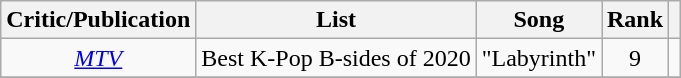<table class="wikitable" style="text-align:center">
<tr>
<th>Critic/Publication</th>
<th>List</th>
<th>Song</th>
<th>Rank</th>
<th></th>
</tr>
<tr>
<td><em><a href='#'>MTV</a></em></td>
<td>Best K-Pop B-sides of 2020</td>
<td>"Labyrinth"</td>
<td>9</td>
<td></td>
</tr>
<tr>
</tr>
</table>
